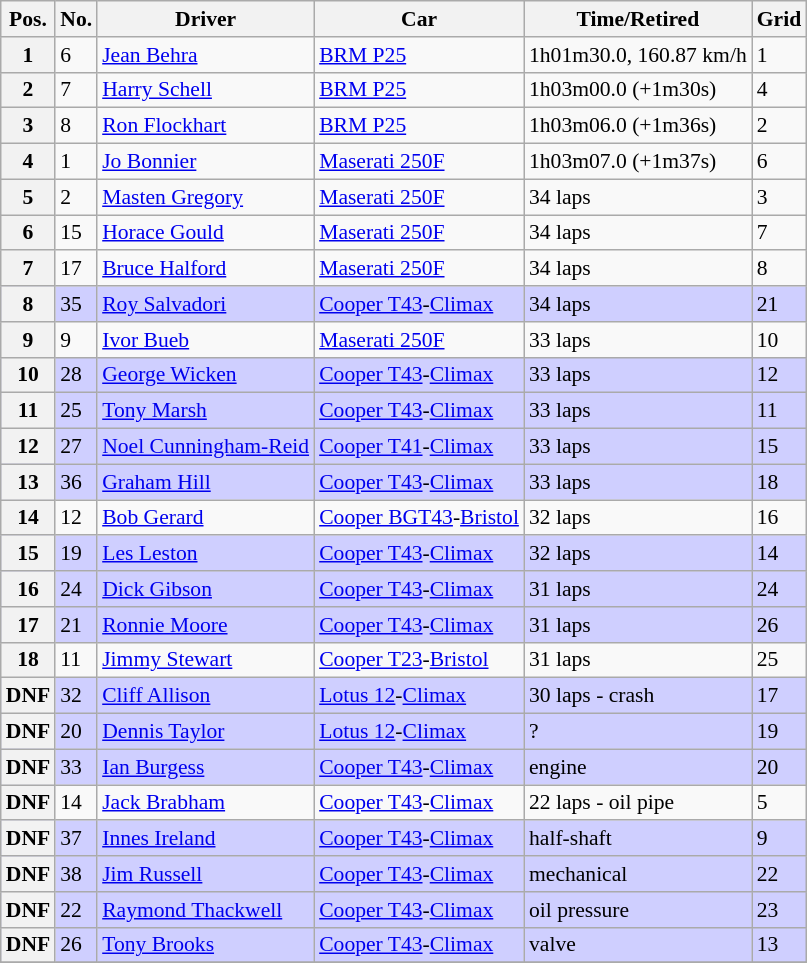<table class="wikitable" style="font-size: 90%;">
<tr>
<th>Pos.</th>
<th>No.</th>
<th>Driver</th>
<th>Car</th>
<th>Time/Retired</th>
<th>Grid</th>
</tr>
<tr>
<th>1</th>
<td>6</td>
<td> <a href='#'>Jean Behra</a></td>
<td><a href='#'>BRM P25</a></td>
<td>1h01m30.0, 160.87 km/h</td>
<td>1</td>
</tr>
<tr>
<th>2</th>
<td>7</td>
<td> <a href='#'>Harry Schell</a></td>
<td><a href='#'>BRM P25</a></td>
<td>1h03m00.0 (+1m30s)</td>
<td>4</td>
</tr>
<tr>
<th>3</th>
<td>8</td>
<td> <a href='#'>Ron Flockhart</a></td>
<td><a href='#'>BRM P25</a></td>
<td>1h03m06.0 (+1m36s)</td>
<td>2</td>
</tr>
<tr>
<th>4</th>
<td>1</td>
<td> <a href='#'>Jo Bonnier</a></td>
<td><a href='#'>Maserati 250F</a></td>
<td>1h03m07.0 (+1m37s)</td>
<td>6</td>
</tr>
<tr>
<th>5</th>
<td>2</td>
<td> <a href='#'>Masten Gregory</a></td>
<td><a href='#'>Maserati 250F</a></td>
<td>34 laps</td>
<td>3</td>
</tr>
<tr>
<th>6</th>
<td>15</td>
<td> <a href='#'>Horace Gould</a></td>
<td><a href='#'>Maserati 250F</a></td>
<td>34 laps</td>
<td>7</td>
</tr>
<tr>
<th>7</th>
<td>17</td>
<td> <a href='#'>Bruce Halford</a></td>
<td><a href='#'>Maserati 250F</a></td>
<td>34 laps</td>
<td>8</td>
</tr>
<tr style="background-color: #CFCFFF">
<th>8</th>
<td>35</td>
<td> <a href='#'>Roy Salvadori</a></td>
<td><a href='#'>Cooper T43</a>-<a href='#'>Climax</a></td>
<td>34 laps</td>
<td>21</td>
</tr>
<tr>
<th>9</th>
<td>9</td>
<td> <a href='#'>Ivor Bueb</a></td>
<td><a href='#'>Maserati 250F</a></td>
<td>33 laps</td>
<td>10</td>
</tr>
<tr style="background-color: #CFCFFF">
<th>10</th>
<td>28</td>
<td> <a href='#'>George Wicken</a></td>
<td><a href='#'>Cooper T43</a>-<a href='#'>Climax</a></td>
<td>33 laps</td>
<td>12</td>
</tr>
<tr style="background-color: #CFCFFF">
<th>11</th>
<td>25</td>
<td> <a href='#'>Tony Marsh</a></td>
<td><a href='#'>Cooper T43</a>-<a href='#'>Climax</a></td>
<td>33 laps</td>
<td>11</td>
</tr>
<tr style="background-color: #CFCFFF">
<th>12</th>
<td>27</td>
<td> <a href='#'>Noel Cunningham-Reid</a></td>
<td><a href='#'>Cooper T41</a>-<a href='#'>Climax</a></td>
<td>33 laps</td>
<td>15</td>
</tr>
<tr style="background-color: #CFCFFF">
<th>13</th>
<td>36</td>
<td> <a href='#'>Graham Hill</a></td>
<td><a href='#'>Cooper T43</a>-<a href='#'>Climax</a></td>
<td>33 laps</td>
<td>18</td>
</tr>
<tr>
<th>14</th>
<td>12</td>
<td> <a href='#'>Bob Gerard</a></td>
<td><a href='#'>Cooper BGT43</a>-<a href='#'>Bristol</a></td>
<td>32 laps</td>
<td>16</td>
</tr>
<tr style="background-color: #CFCFFF">
<th>15</th>
<td>19</td>
<td> <a href='#'>Les Leston</a></td>
<td><a href='#'>Cooper T43</a>-<a href='#'>Climax</a></td>
<td>32 laps</td>
<td>14</td>
</tr>
<tr style="background-color: #CFCFFF">
<th>16</th>
<td>24</td>
<td> <a href='#'>Dick Gibson</a></td>
<td><a href='#'>Cooper T43</a>-<a href='#'>Climax</a></td>
<td>31 laps</td>
<td>24</td>
</tr>
<tr style="background-color: #CFCFFF">
<th>17</th>
<td>21</td>
<td> <a href='#'>Ronnie Moore</a></td>
<td><a href='#'>Cooper T43</a>-<a href='#'>Climax</a></td>
<td>31 laps</td>
<td>26</td>
</tr>
<tr>
<th>18</th>
<td>11</td>
<td> <a href='#'>Jimmy Stewart</a></td>
<td><a href='#'>Cooper T23</a>-<a href='#'>Bristol</a></td>
<td>31 laps</td>
<td>25</td>
</tr>
<tr style="background-color: #CFCFFF">
<th>DNF</th>
<td>32</td>
<td> <a href='#'>Cliff Allison</a></td>
<td><a href='#'>Lotus 12</a>-<a href='#'>Climax</a></td>
<td>30 laps - crash</td>
<td>17</td>
</tr>
<tr style="background-color: #CFCFFF">
<th>DNF</th>
<td>20</td>
<td> <a href='#'>Dennis Taylor</a></td>
<td><a href='#'>Lotus 12</a>-<a href='#'>Climax</a></td>
<td>?</td>
<td>19</td>
</tr>
<tr style="background-color: #CFCFFF">
<th>DNF</th>
<td>33</td>
<td> <a href='#'>Ian Burgess</a></td>
<td><a href='#'>Cooper T43</a>-<a href='#'>Climax</a></td>
<td>engine</td>
<td>20</td>
</tr>
<tr>
<th>DNF</th>
<td>14</td>
<td> <a href='#'>Jack Brabham</a></td>
<td><a href='#'>Cooper T43</a>-<a href='#'>Climax</a></td>
<td>22 laps - oil pipe</td>
<td>5</td>
</tr>
<tr style="background-color: #CFCFFF">
<th>DNF</th>
<td>37</td>
<td> <a href='#'>Innes Ireland</a></td>
<td><a href='#'>Cooper T43</a>-<a href='#'>Climax</a></td>
<td>half-shaft</td>
<td>9</td>
</tr>
<tr style="background-color: #CFCFFF">
<th>DNF</th>
<td>38</td>
<td> <a href='#'>Jim Russell</a></td>
<td><a href='#'>Cooper T43</a>-<a href='#'>Climax</a></td>
<td>mechanical</td>
<td>22</td>
</tr>
<tr style="background-color: #CFCFFF">
<th>DNF</th>
<td>22</td>
<td> <a href='#'>Raymond Thackwell</a></td>
<td><a href='#'>Cooper T43</a>-<a href='#'>Climax</a></td>
<td>oil pressure</td>
<td>23</td>
</tr>
<tr style="background-color: #CFCFFF">
<th>DNF</th>
<td>26</td>
<td> <a href='#'>Tony Brooks</a></td>
<td><a href='#'>Cooper T43</a>-<a href='#'>Climax</a></td>
<td>valve</td>
<td>13</td>
</tr>
<tr>
</tr>
</table>
